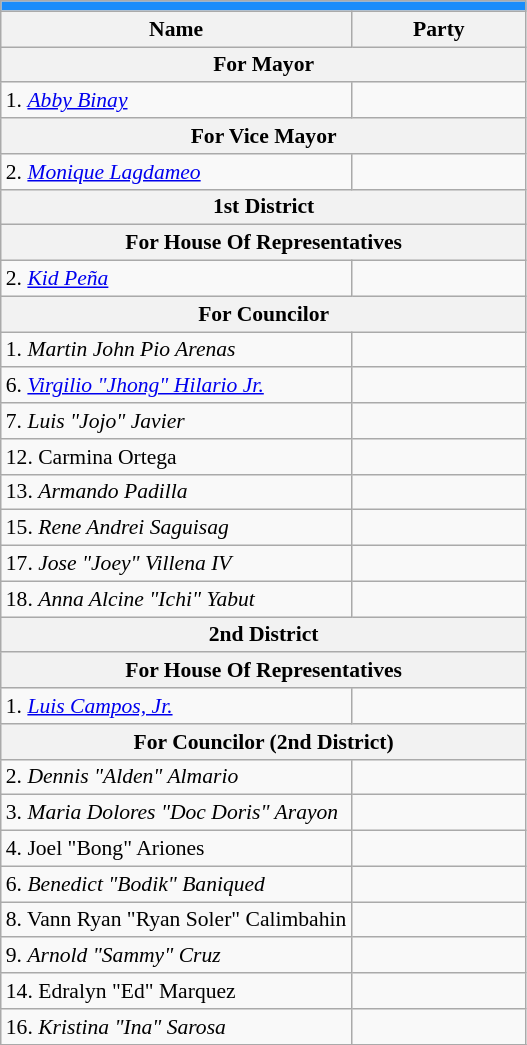<table class="wikitable" style="font-size:90%">
<tr>
<td colspan="5" bgcolor=#1a8cfa></td>
</tr>
<tr>
<th !width=150px>Name</th>
<th colspan=2 width=110px>Party</th>
</tr>
<tr>
<th colspan=5>For Mayor</th>
</tr>
<tr>
<td>1. <em><a href='#'>Abby Binay</a></em></td>
<td></td>
</tr>
<tr>
<th colspan=5>For Vice Mayor</th>
</tr>
<tr>
<td>2. <em><a href='#'>Monique Lagdameo</a></em></td>
<td></td>
</tr>
<tr>
<th colspan=5>1st District</th>
</tr>
<tr>
<th colspan=5>For House Of Representatives</th>
</tr>
<tr>
<td>2. <em><a href='#'>Kid Peña</a></em></td>
<td></td>
</tr>
<tr>
<th colspan="5">For Councilor</th>
</tr>
<tr>
<td>1. <em>Martin John Pio Arenas</em></td>
<td></td>
</tr>
<tr>
<td>6. <em><a href='#'>Virgilio "Jhong" Hilario Jr.</a></em></td>
<td></td>
</tr>
<tr>
<td>7. <em>Luis "Jojo" Javier</em></td>
<td></td>
</tr>
<tr>
<td>12. Carmina Ortega</td>
<td></td>
</tr>
<tr>
<td>13. <em>Armando Padilla</em></td>
<td></td>
</tr>
<tr>
<td>15. <em>Rene Andrei Saguisag</em></td>
<td></td>
</tr>
<tr>
<td>17. <em>Jose "Joey" Villena IV</em></td>
<td></td>
</tr>
<tr>
<td>18. <em>Anna Alcine "Ichi" Yabut</em></td>
<td></td>
</tr>
<tr>
<th colspan=5>2nd District</th>
</tr>
<tr>
<th colspan=5>For House Of Representatives</th>
</tr>
<tr>
<td>1. <em><a href='#'>Luis Campos, Jr.</a></em></td>
<td></td>
</tr>
<tr>
<th colspan="5">For Councilor (2nd District)</th>
</tr>
<tr>
<td>2. <em>Dennis "Alden" Almario</em></td>
<td></td>
</tr>
<tr>
<td>3. <em>Maria Dolores "Doc Doris" Arayon</em></td>
<td></td>
</tr>
<tr>
<td>4. Joel "Bong" Ariones</td>
<td></td>
</tr>
<tr>
<td>6. <em>Benedict "Bodik" Baniqued</em></td>
<td></td>
</tr>
<tr>
<td>8. Vann Ryan "Ryan Soler" Calimbahin</td>
<td></td>
</tr>
<tr>
<td>9. <em>Arnold "Sammy" Cruz</em></td>
<td></td>
</tr>
<tr>
<td>14. Edralyn "Ed" Marquez</td>
<td></td>
</tr>
<tr>
<td>16. <em>Kristina "Ina" Sarosa</em></td>
<td></td>
</tr>
<tr>
</tr>
</table>
